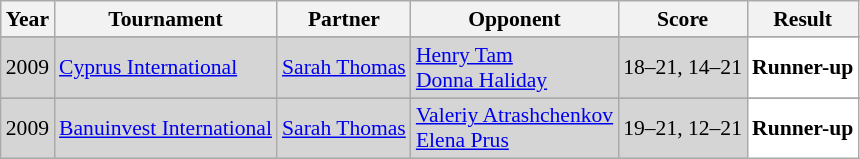<table class="sortable wikitable" style="font-size: 90%;">
<tr>
<th>Year</th>
<th>Tournament</th>
<th>Partner</th>
<th>Opponent</th>
<th>Score</th>
<th>Result</th>
</tr>
<tr>
</tr>
<tr style="background:#D5D5D5">
<td align="center">2009</td>
<td align="left"><a href='#'>Cyprus International</a></td>
<td align="left"> <a href='#'>Sarah Thomas</a></td>
<td align="left"> <a href='#'>Henry Tam</a><br> <a href='#'>Donna Haliday</a></td>
<td align="left">18–21, 14–21</td>
<td style="text-align:left; background:white"> <strong>Runner-up</strong></td>
</tr>
<tr>
</tr>
<tr style="background:#D5D5D5">
<td align="center">2009</td>
<td align="left"><a href='#'>Banuinvest International</a></td>
<td align="left"> <a href='#'>Sarah Thomas</a></td>
<td align="left"> <a href='#'>Valeriy Atrashchenkov</a><br> <a href='#'>Elena Prus</a></td>
<td align="left">19–21, 12–21</td>
<td style="text-align:left; background:white"> <strong>Runner-up</strong></td>
</tr>
</table>
